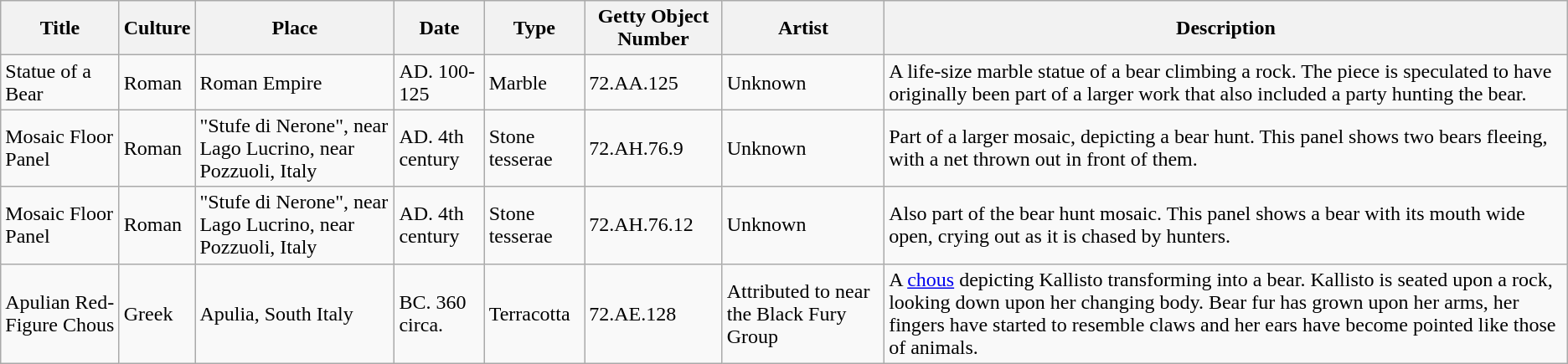<table class="wikitable">
<tr>
<th>Title</th>
<th>Culture</th>
<th>Place</th>
<th>Date</th>
<th>Type</th>
<th>Getty Object Number</th>
<th>Artist</th>
<th>Description</th>
</tr>
<tr>
<td>Statue of a Bear</td>
<td>Roman</td>
<td>Roman Empire</td>
<td>AD. 100-125</td>
<td>Marble</td>
<td>72.AA.125</td>
<td>Unknown</td>
<td>A life-size marble statue of a bear climbing a rock. The piece is speculated to have originally been part of a larger work that also included a party hunting the bear.</td>
</tr>
<tr>
<td>Mosaic Floor Panel</td>
<td>Roman</td>
<td>"Stufe di Nerone", near Lago Lucrino, near Pozzuoli, Italy</td>
<td>AD. 4th century</td>
<td>Stone tesserae</td>
<td>72.AH.76.9</td>
<td>Unknown</td>
<td>Part of a larger mosaic, depicting a bear hunt.  This panel shows two bears fleeing, with a net thrown out in front of them.</td>
</tr>
<tr>
<td>Mosaic Floor Panel</td>
<td>Roman</td>
<td>"Stufe di Nerone", near Lago Lucrino, near Pozzuoli, Italy</td>
<td>AD. 4th century</td>
<td>Stone tesserae</td>
<td>72.AH.76.12</td>
<td>Unknown</td>
<td>Also part of the bear hunt mosaic. This panel shows a bear with its mouth wide open, crying out as it is chased by hunters.</td>
</tr>
<tr>
<td>Apulian Red-Figure Chous</td>
<td>Greek</td>
<td>Apulia, South Italy</td>
<td>BC. 360 circa.</td>
<td>Terracotta</td>
<td>72.AE.128</td>
<td>Attributed to near the Black Fury Group</td>
<td>A <a href='#'>chous</a> depicting Kallisto transforming into a bear. Kallisto is seated upon a rock, looking down upon her changing body. Bear fur has grown upon her arms, her fingers have started to resemble claws and her ears have become pointed like those of animals.</td>
</tr>
</table>
